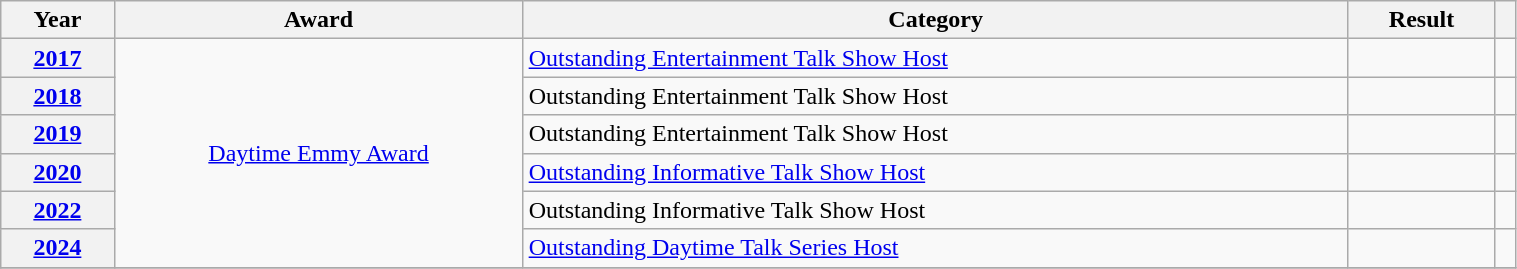<table class="wikitable plainrowheaders" style="width:80%;">
<tr>
<th>Year</th>
<th style="width:27%;" scope="col">Award</th>
<th>Category</th>
<th>Result</th>
<th></th>
</tr>
<tr>
<th scope="row"><a href='#'>2017</a></th>
<td style="text-align:center;" rowspan="6"><a href='#'>Daytime Emmy Award</a></td>
<td><a href='#'>Outstanding Entertainment Talk Show Host</a><br></td>
<td></td>
<td style="text-align:center;"></td>
</tr>
<tr>
<th scope="row"><a href='#'>2018</a></th>
<td>Outstanding Entertainment Talk Show Host<br></td>
<td></td>
<td style="text-align:center;"></td>
</tr>
<tr>
<th scope="row"><a href='#'>2019</a></th>
<td>Outstanding Entertainment Talk Show Host<br></td>
<td></td>
<td style="text-align:center;"></td>
</tr>
<tr>
<th scope="row"><a href='#'>2020</a></th>
<td><a href='#'>Outstanding Informative Talk Show Host</a><br></td>
<td></td>
<td style="text-align:center;"></td>
</tr>
<tr>
<th scope="row"><a href='#'>2022</a></th>
<td>Outstanding Informative Talk Show Host<br></td>
<td></td>
<td style="text-align:center;"></td>
</tr>
<tr>
<th scope="row"><a href='#'>2024</a></th>
<td><a href='#'>Outstanding Daytime Talk Series Host</a><br></td>
<td></td>
<td style="text-align:center;"></td>
</tr>
<tr>
</tr>
</table>
